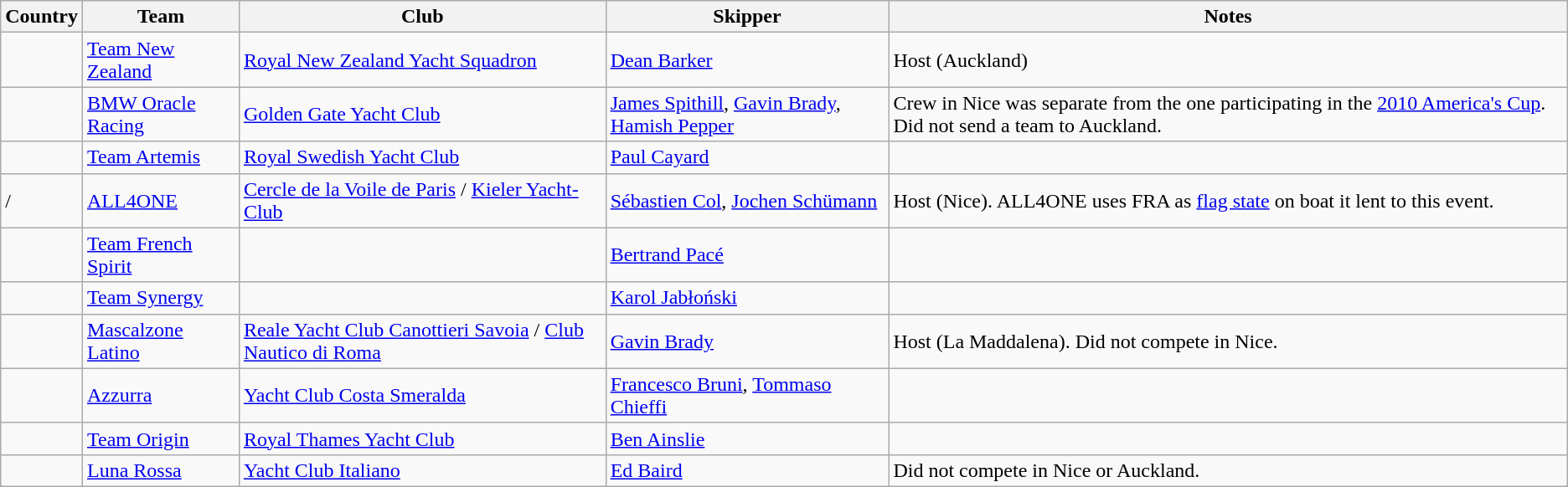<table class="wikitable">
<tr>
<th>Country</th>
<th>Team</th>
<th>Club</th>
<th>Skipper</th>
<th>Notes</th>
</tr>
<tr>
<td></td>
<td><a href='#'>Team New Zealand</a></td>
<td><a href='#'>Royal New Zealand Yacht Squadron</a></td>
<td><a href='#'>Dean Barker</a></td>
<td>Host (Auckland)</td>
</tr>
<tr>
<td></td>
<td><a href='#'>BMW Oracle Racing</a></td>
<td><a href='#'>Golden Gate Yacht Club</a></td>
<td><a href='#'>James Spithill</a>, <a href='#'>Gavin Brady</a>, <a href='#'>Hamish Pepper</a></td>
<td>Crew in Nice was separate from the one participating in the <a href='#'>2010 America's Cup</a>. Did not send a team to Auckland.</td>
</tr>
<tr>
<td></td>
<td><a href='#'>Team Artemis</a></td>
<td><a href='#'>Royal Swedish Yacht Club</a></td>
<td><a href='#'>Paul Cayard</a></td>
<td></td>
</tr>
<tr>
<td>/</td>
<td><a href='#'>ALL4ONE</a></td>
<td><a href='#'>Cercle de la Voile de Paris</a> / <a href='#'>Kieler Yacht-Club</a></td>
<td><a href='#'>Sébastien Col</a>, <a href='#'>Jochen Schümann</a></td>
<td>Host (Nice).  ALL4ONE uses FRA as <a href='#'>flag state</a> on boat it lent to this event.</td>
</tr>
<tr>
<td></td>
<td><a href='#'>Team French Spirit</a></td>
<td></td>
<td><a href='#'>Bertrand Pacé</a></td>
<td></td>
</tr>
<tr>
<td></td>
<td><a href='#'>Team Synergy</a></td>
<td></td>
<td><a href='#'>Karol Jabłoński</a></td>
<td></td>
</tr>
<tr>
<td></td>
<td><a href='#'>Mascalzone Latino</a></td>
<td><a href='#'>Reale Yacht Club Canottieri Savoia</a> / <a href='#'>Club Nautico di Roma</a></td>
<td><a href='#'>Gavin Brady</a></td>
<td>Host (La Maddalena). Did not compete in Nice.</td>
</tr>
<tr>
<td></td>
<td><a href='#'>Azzurra</a></td>
<td><a href='#'>Yacht Club Costa Smeralda</a></td>
<td><a href='#'>Francesco Bruni</a>, <a href='#'>Tommaso Chieffi</a></td>
<td></td>
</tr>
<tr>
<td></td>
<td><a href='#'>Team Origin</a></td>
<td><a href='#'>Royal Thames Yacht Club</a></td>
<td><a href='#'>Ben Ainslie</a></td>
<td></td>
</tr>
<tr>
<td></td>
<td><a href='#'>Luna Rossa</a></td>
<td><a href='#'>Yacht Club Italiano</a></td>
<td><a href='#'>Ed Baird</a></td>
<td>Did not compete in Nice or Auckland.</td>
</tr>
</table>
